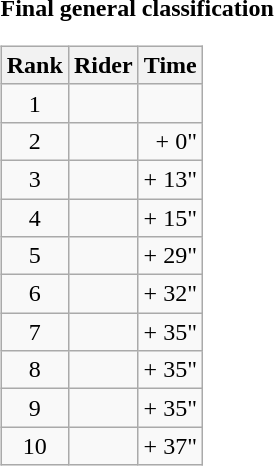<table>
<tr>
<td><strong>Final general classification</strong><br><table class="wikitable">
<tr>
<th scope="col">Rank</th>
<th scope="col">Rider</th>
<th scope="col">Time</th>
</tr>
<tr>
<td style="text-align:center;">1</td>
<td></td>
<td style="text-align:right;"></td>
</tr>
<tr>
<td style="text-align:center;">2</td>
<td></td>
<td style="text-align:right;">+ 0"</td>
</tr>
<tr>
<td style="text-align:center;">3</td>
<td></td>
<td style="text-align:right;">+ 13"</td>
</tr>
<tr>
<td style="text-align:center;">4</td>
<td></td>
<td style="text-align:right;">+ 15"</td>
</tr>
<tr>
<td style="text-align:center;">5</td>
<td></td>
<td style="text-align:right;">+ 29"</td>
</tr>
<tr>
<td style="text-align:center;">6</td>
<td></td>
<td style="text-align:right;">+ 32"</td>
</tr>
<tr>
<td style="text-align:center;">7</td>
<td></td>
<td style="text-align:right;">+ 35"</td>
</tr>
<tr>
<td style="text-align:center;">8</td>
<td></td>
<td style="text-align:right;">+ 35"</td>
</tr>
<tr>
<td style="text-align:center;">9</td>
<td></td>
<td style="text-align:right;">+ 35"</td>
</tr>
<tr>
<td style="text-align:center;">10</td>
<td></td>
<td style="text-align:right;">+ 37"</td>
</tr>
</table>
</td>
</tr>
</table>
